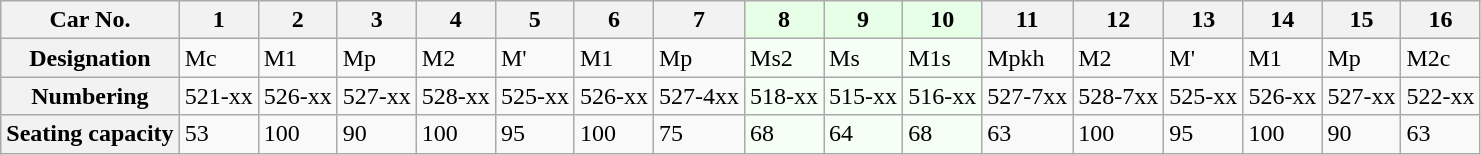<table class="wikitable">
<tr>
<th>Car No.</th>
<th>1</th>
<th>2</th>
<th>3</th>
<th>4</th>
<th>5</th>
<th>6</th>
<th>7</th>
<th style="background: #E6FFE6">8</th>
<th style="background: #E6FFE6">9</th>
<th style="background: #E6FFE6">10</th>
<th>11</th>
<th>12</th>
<th>13</th>
<th>14</th>
<th>15</th>
<th>16</th>
</tr>
<tr>
<th>Designation</th>
<td>Mc</td>
<td>M1</td>
<td>Mp</td>
<td>M2</td>
<td>M'</td>
<td>M1</td>
<td>Mp</td>
<td style="background: #F5FFF5">Ms2</td>
<td style="background: #F5FFF5">Ms</td>
<td style="background: #F5FFF5">M1s</td>
<td>Mpkh</td>
<td>M2</td>
<td>M'</td>
<td>M1</td>
<td>Mp</td>
<td>M2c</td>
</tr>
<tr>
<th>Numbering</th>
<td>521-xx</td>
<td>526-xx</td>
<td>527-xx</td>
<td>528-xx</td>
<td>525-xx</td>
<td>526-xx</td>
<td>527-4xx</td>
<td style="background: #F5FFF5">518-xx</td>
<td style="background: #F5FFF5">515-xx</td>
<td style="background: #F5FFF5">516-xx</td>
<td>527-7xx</td>
<td>528-7xx</td>
<td>525-xx</td>
<td>526-xx</td>
<td>527-xx</td>
<td>522-xx</td>
</tr>
<tr>
<th>Seating capacity</th>
<td>53</td>
<td>100</td>
<td>90</td>
<td>100</td>
<td>95</td>
<td>100</td>
<td>75</td>
<td style="background: #F5FFF5">68</td>
<td style="background: #F5FFF5">64</td>
<td style="background: #F5FFF5">68</td>
<td>63</td>
<td>100</td>
<td>95</td>
<td>100</td>
<td>90</td>
<td>63</td>
</tr>
</table>
